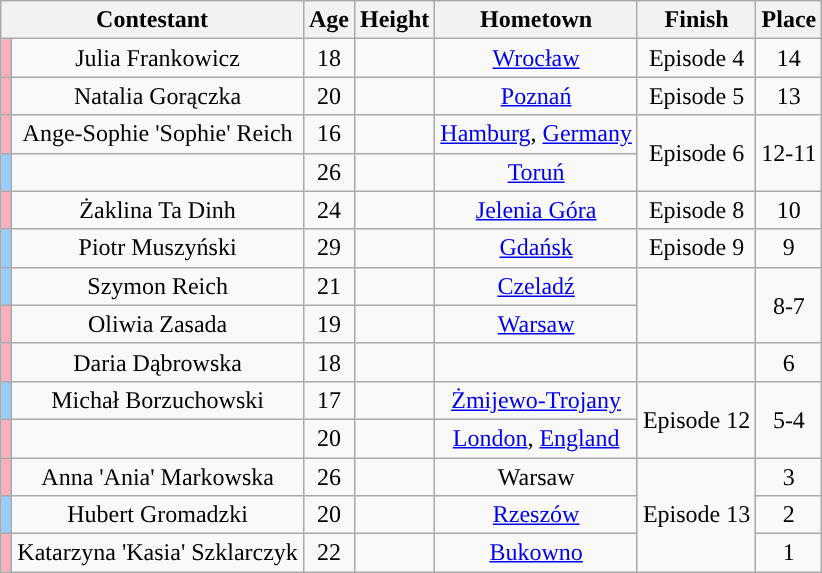<table class="wikitable sortable" style="text-align:center;">
<tr>
<th colspan="2">Contestant</th>
<th>Age</th>
<th>Height</th>
<th>Hometown</th>
<th>Finish</th>
<th>Place</th>
</tr>
<tr>
<td style="background:#faafbe"></td>
<td>Julia Frankowicz</td>
<td>18</td>
<td></td>
<td><a href='#'>Wrocław</a></td>
<td>Episode 4</td>
<td>14</td>
</tr>
<tr>
<td style="background:#faafbe"></td>
<td>Natalia Gorączka</td>
<td>20</td>
<td></td>
<td><a href='#'>Poznań</a></td>
<td>Episode 5</td>
<td>13</td>
</tr>
<tr>
<td style="background:#faafbe"></td>
<td>Ange-Sophie 'Sophie' Reich</td>
<td>16</td>
<td></td>
<td><a href='#'>Hamburg</a>, <a href='#'>Germany</a></td>
<td rowspan="2">Episode 6</td>
<td rowspan="2">12-11</td>
</tr>
<tr>
<td style="background:#9cf;"></td>
<td></td>
<td>26</td>
<td></td>
<td><a href='#'>Toruń</a></td>
</tr>
<tr>
<td style="background:#faafbe"></td>
<td>Żaklina Ta Dinh</td>
<td>24</td>
<td nowrap></td>
<td><a href='#'>Jelenia Góra</a></td>
<td>Episode 8</td>
<td>10</td>
</tr>
<tr>
<td style="background:#9cf;"></td>
<td>Piotr Muszyński</td>
<td>29</td>
<td></td>
<td><a href='#'>Gdańsk</a></td>
<td>Episode 9</td>
<td>9</td>
</tr>
<tr>
<td style="background:#9cf;"></td>
<td>Szymon Reich</td>
<td>21</td>
<td nowrap></td>
<td><a href='#'>Czeladź</a></td>
<td rowspan="2"></td>
<td rowspan="2">8-7</td>
</tr>
<tr>
<td style="background:#faafbe"></td>
<td>Oliwia Zasada</td>
<td>19</td>
<td></td>
<td><a href='#'>Warsaw</a></td>
</tr>
<tr>
<td style="background:#faafbe"></td>
<td>Daria Dąbrowska</td>
<td>18</td>
<td></td>
<td></td>
<td></td>
<td>6</td>
</tr>
<tr>
<td style="background:#9cf;"></td>
<td>Michał Borzuchowski</td>
<td>17</td>
<td></td>
<td><a href='#'>Żmijewo-Trojany</a></td>
<td rowspan="2">Episode 12</td>
<td rowspan="2">5-4</td>
</tr>
<tr>
<td style="background:#faafbe"></td>
<td></td>
<td>20</td>
<td nowrap></td>
<td><a href='#'>London</a>, <a href='#'>England</a></td>
</tr>
<tr>
<td style="background:#faafbe"></td>
<td>Anna 'Ania' Markowska</td>
<td>26</td>
<td></td>
<td>Warsaw</td>
<td rowspan="3">Episode 13</td>
<td>3</td>
</tr>
<tr>
<td style="background:#9cf;"></td>
<td>Hubert Gromadzki</td>
<td>20</td>
<td></td>
<td><a href='#'>Rzeszów</a></td>
<td>2</td>
</tr>
<tr>
<td style="background:#faafbe"></td>
<td>Katarzyna 'Kasia' Szklarczyk</td>
<td>22</td>
<td></td>
<td><a href='#'>Bukowno</a></td>
<td>1</td>
</tr>
</table>
